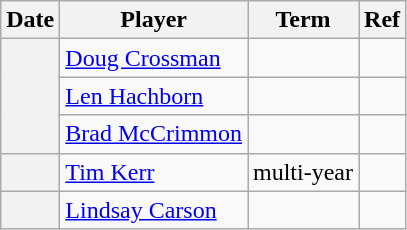<table class="wikitable plainrowheaders">
<tr>
<th>Date</th>
<th>Player</th>
<th>Term</th>
<th>Ref</th>
</tr>
<tr>
<th scope="row" rowspan="3"></th>
<td><a href='#'>Doug Crossman</a></td>
<td></td>
<td></td>
</tr>
<tr>
<td><a href='#'>Len Hachborn</a></td>
<td></td>
<td></td>
</tr>
<tr>
<td><a href='#'>Brad McCrimmon</a></td>
<td></td>
<td></td>
</tr>
<tr>
<th scope="row"></th>
<td><a href='#'>Tim Kerr</a></td>
<td>multi-year</td>
<td></td>
</tr>
<tr>
<th scope="row"></th>
<td><a href='#'>Lindsay Carson</a></td>
<td></td>
<td></td>
</tr>
</table>
